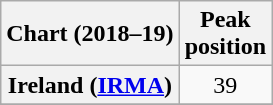<table class="wikitable sortable plainrowheaders" style="text-align:center">
<tr>
<th scope="col">Chart (2018–19)</th>
<th scope="col">Peak<br>position</th>
</tr>
<tr>
<th scope="row">Ireland (<a href='#'>IRMA</a>)</th>
<td>39</td>
</tr>
<tr>
</tr>
</table>
